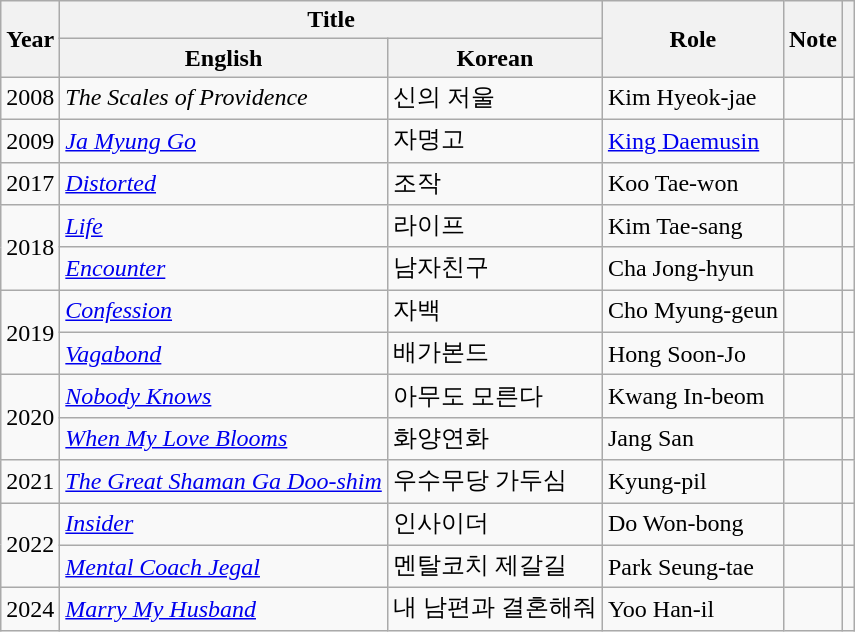<table class="wikitable sortable plainrowheaders">
<tr>
<th rowspan="2" scope="col">Year</th>
<th colspan="2" scope="col">Title</th>
<th rowspan="2" scope="col">Role</th>
<th rowspan="2" scope="col" class="unsortable">Note</th>
<th rowspan="2" scope="col" class="unsortable"></th>
</tr>
<tr>
<th>English</th>
<th>Korean</th>
</tr>
<tr>
<td>2008</td>
<td><em>The Scales of Providence</em></td>
<td>신의 저울</td>
<td>Kim Hyeok-jae</td>
<td></td>
<td></td>
</tr>
<tr>
<td>2009</td>
<td><em><a href='#'>Ja Myung Go</a></em></td>
<td>자명고</td>
<td><a href='#'>King Daemusin</a></td>
<td></td>
<td></td>
</tr>
<tr>
<td>2017</td>
<td><em><a href='#'>Distorted</a></em></td>
<td>조작</td>
<td>Koo Tae-won</td>
<td></td>
<td></td>
</tr>
<tr>
<td rowspan=2>2018</td>
<td><em><a href='#'>Life</a></em></td>
<td>라이프</td>
<td>Kim Tae-sang</td>
<td></td>
<td></td>
</tr>
<tr>
<td><em><a href='#'>Encounter</a></em></td>
<td>남자친구</td>
<td>Cha Jong-hyun</td>
<td></td>
<td></td>
</tr>
<tr>
<td rowspan=2>2019</td>
<td><em><a href='#'>Confession</a></em></td>
<td>자백</td>
<td>Cho Myung-geun</td>
<td></td>
<td></td>
</tr>
<tr>
<td><em><a href='#'>Vagabond</a></em></td>
<td>배가본드</td>
<td>Hong Soon-Jo</td>
<td></td>
<td></td>
</tr>
<tr>
<td rowspan="2">2020</td>
<td><em><a href='#'>Nobody Knows</a></em></td>
<td>아무도 모른다</td>
<td>Kwang In-beom</td>
<td></td>
<td></td>
</tr>
<tr>
<td><em><a href='#'>When My Love Blooms</a></em></td>
<td>화양연화</td>
<td>Jang San</td>
<td></td>
<td></td>
</tr>
<tr>
<td>2021</td>
<td><em><a href='#'>The Great Shaman Ga Doo-shim</a></em></td>
<td>우수무당 가두심</td>
<td>Kyung-pil</td>
<td></td>
<td></td>
</tr>
<tr>
<td rowspan=2>2022</td>
<td><em><a href='#'>Insider</a></em></td>
<td>인사이더</td>
<td>Do Won-bong</td>
<td></td>
<td></td>
</tr>
<tr>
<td><em><a href='#'>Mental Coach Jegal</a></em></td>
<td>멘탈코치 제갈길</td>
<td>Park Seung-tae</td>
<td></td>
<td></td>
</tr>
<tr>
<td>2024</td>
<td><em><a href='#'>Marry My Husband</a></em></td>
<td>내 남편과 결혼해줘</td>
<td>Yoo Han-il</td>
<td></td>
<td></td>
</tr>
</table>
